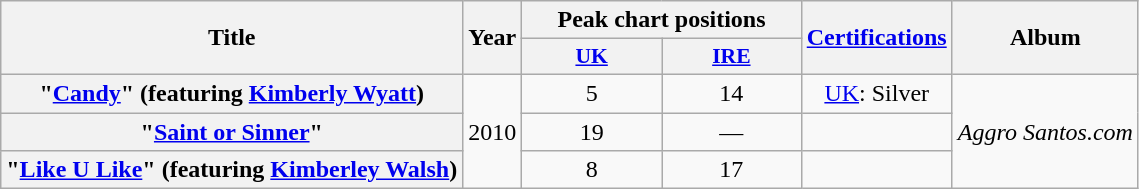<table class="wikitable plainrowheaders" style="text-align:center;">
<tr>
<th rowspan="2">Title</th>
<th rowspan="2">Year</th>
<th colspan="2">Peak chart positions</th>
<th rowspan="2"><a href='#'>Certifications</a></th>
<th rowspan="2">Album</th>
</tr>
<tr>
<th scope="col" style="width:6em;font-size:90%;"><a href='#'>UK</a><br></th>
<th scope="col" style="width:6em;font-size:90%;"><a href='#'>IRE</a><br></th>
</tr>
<tr>
<th scope="row">"<a href='#'>Candy</a>" <span>(featuring <a href='#'>Kimberly Wyatt</a>)</span></th>
<td rowspan="3">2010</td>
<td>5</td>
<td>14</td>
<td><a href='#'>UK</a>: Silver</td>
<td rowspan="3"><em>Aggro Santos.com</em></td>
</tr>
<tr>
<th scope="row">"<a href='#'>Saint or Sinner</a>"</th>
<td>19</td>
<td>—</td>
<td></td>
</tr>
<tr>
<th scope="row">"<a href='#'>Like U Like</a>" <span>(featuring <a href='#'>Kimberley Walsh</a>)</span></th>
<td>8</td>
<td>17</td>
<td></td>
</tr>
</table>
